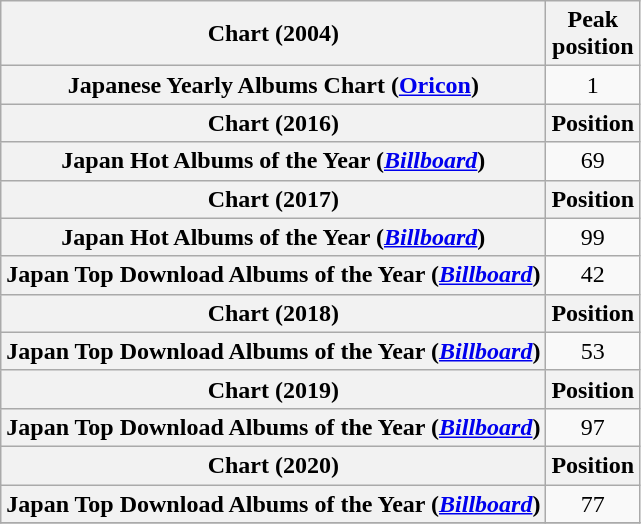<table class="wikitable sortable plainrowheaders">
<tr>
<th>Chart (2004)</th>
<th>Peak<br>position</th>
</tr>
<tr>
<th scope="row">Japanese Yearly Albums Chart (<a href='#'>Oricon</a>)</th>
<td align="center">1</td>
</tr>
<tr>
<th scope="col">Chart (2016)</th>
<th scope="col">Position</th>
</tr>
<tr>
<th scope="row">Japan Hot Albums of the Year (<em><a href='#'>Billboard</a></em>)</th>
<td align="center">69</td>
</tr>
<tr>
<th scope="col">Chart (2017)</th>
<th scope="col">Position</th>
</tr>
<tr>
<th scope="row">Japan Hot Albums of the Year (<em><a href='#'>Billboard</a></em>)</th>
<td align="center">99</td>
</tr>
<tr>
<th scope="row">Japan Top Download Albums of the Year (<em><a href='#'>Billboard</a></em>)</th>
<td align="center">42</td>
</tr>
<tr>
<th scope="col">Chart (2018)</th>
<th scope="col">Position</th>
</tr>
<tr>
<th scope="row">Japan Top Download Albums of the Year (<em><a href='#'>Billboard</a></em>)</th>
<td align="center">53</td>
</tr>
<tr>
<th scope="col">Chart (2019)</th>
<th scope="col">Position</th>
</tr>
<tr>
<th scope="row">Japan Top Download Albums of the Year (<em><a href='#'>Billboard</a></em>)</th>
<td align="center">97</td>
</tr>
<tr>
<th scope="col">Chart (2020)</th>
<th scope="col">Position</th>
</tr>
<tr>
<th scope="row">Japan Top Download Albums of the Year (<em><a href='#'>Billboard</a></em>)</th>
<td align="center">77</td>
</tr>
<tr>
</tr>
</table>
